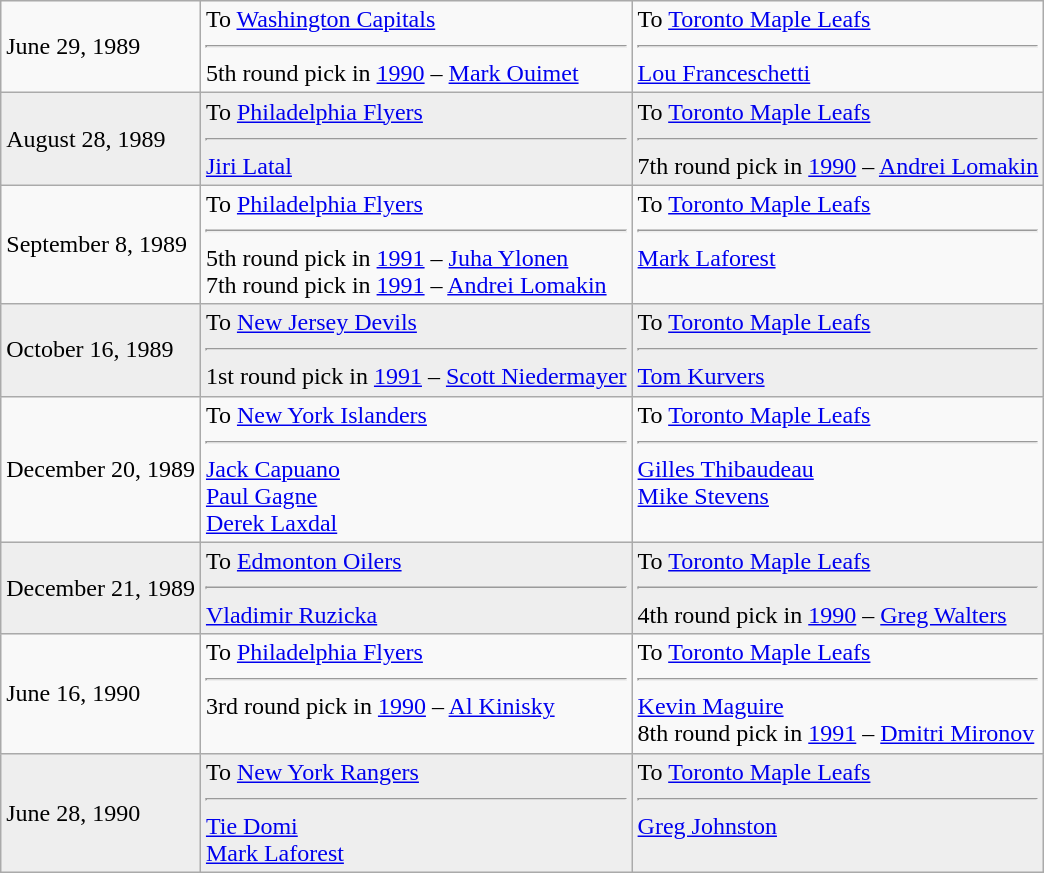<table class="wikitable">
<tr>
<td>June 29, 1989</td>
<td valign="top">To <a href='#'>Washington Capitals</a><hr>5th round pick in <a href='#'>1990</a> – <a href='#'>Mark Ouimet</a></td>
<td valign="top">To <a href='#'>Toronto Maple Leafs</a><hr><a href='#'>Lou Franceschetti</a></td>
</tr>
<tr style="background:#eee;">
<td>August 28, 1989</td>
<td valign="top">To <a href='#'>Philadelphia Flyers</a><hr><a href='#'>Jiri Latal</a></td>
<td valign="top">To <a href='#'>Toronto Maple Leafs</a><hr>7th round pick in <a href='#'>1990</a> – <a href='#'>Andrei Lomakin</a></td>
</tr>
<tr>
<td>September 8, 1989</td>
<td valign="top">To <a href='#'>Philadelphia Flyers</a><hr>5th round pick in <a href='#'>1991</a> – <a href='#'>Juha Ylonen</a> <br> 7th round pick in <a href='#'>1991</a> – <a href='#'>Andrei Lomakin</a></td>
<td valign="top">To <a href='#'>Toronto Maple Leafs</a><hr><a href='#'>Mark Laforest</a></td>
</tr>
<tr style="background:#eee;">
<td>October 16, 1989</td>
<td valign="top">To <a href='#'>New Jersey Devils</a><hr>1st round pick in <a href='#'>1991</a> – <a href='#'>Scott Niedermayer</a></td>
<td valign="top">To <a href='#'>Toronto Maple Leafs</a><hr><a href='#'>Tom Kurvers</a></td>
</tr>
<tr>
<td>December 20, 1989</td>
<td valign="top">To <a href='#'>New York Islanders</a><hr><a href='#'>Jack Capuano</a> <br> <a href='#'>Paul Gagne</a> <br> <a href='#'>Derek Laxdal</a></td>
<td valign="top">To <a href='#'>Toronto Maple Leafs</a><hr><a href='#'>Gilles Thibaudeau</a> <br> <a href='#'>Mike Stevens</a></td>
</tr>
<tr style="background:#eee;">
<td>December 21, 1989</td>
<td valign="top">To <a href='#'>Edmonton Oilers</a><hr><a href='#'>Vladimir Ruzicka</a></td>
<td valign="top">To <a href='#'>Toronto Maple Leafs</a><hr>4th round pick in <a href='#'>1990</a> – <a href='#'>Greg Walters</a></td>
</tr>
<tr>
<td>June 16, 1990</td>
<td valign="top">To <a href='#'>Philadelphia Flyers</a><hr>3rd round pick in <a href='#'>1990</a> – <a href='#'>Al Kinisky</a></td>
<td valign="top">To <a href='#'>Toronto Maple Leafs</a><hr><a href='#'>Kevin Maguire</a> <br> 8th round pick in <a href='#'>1991</a> – <a href='#'>Dmitri Mironov</a></td>
</tr>
<tr style="background:#eee;">
<td>June 28, 1990</td>
<td valign="top">To <a href='#'>New York Rangers</a><hr><a href='#'>Tie Domi</a> <br> <a href='#'>Mark Laforest</a></td>
<td valign="top">To <a href='#'>Toronto Maple Leafs</a><hr><a href='#'>Greg Johnston</a></td>
</tr>
</table>
